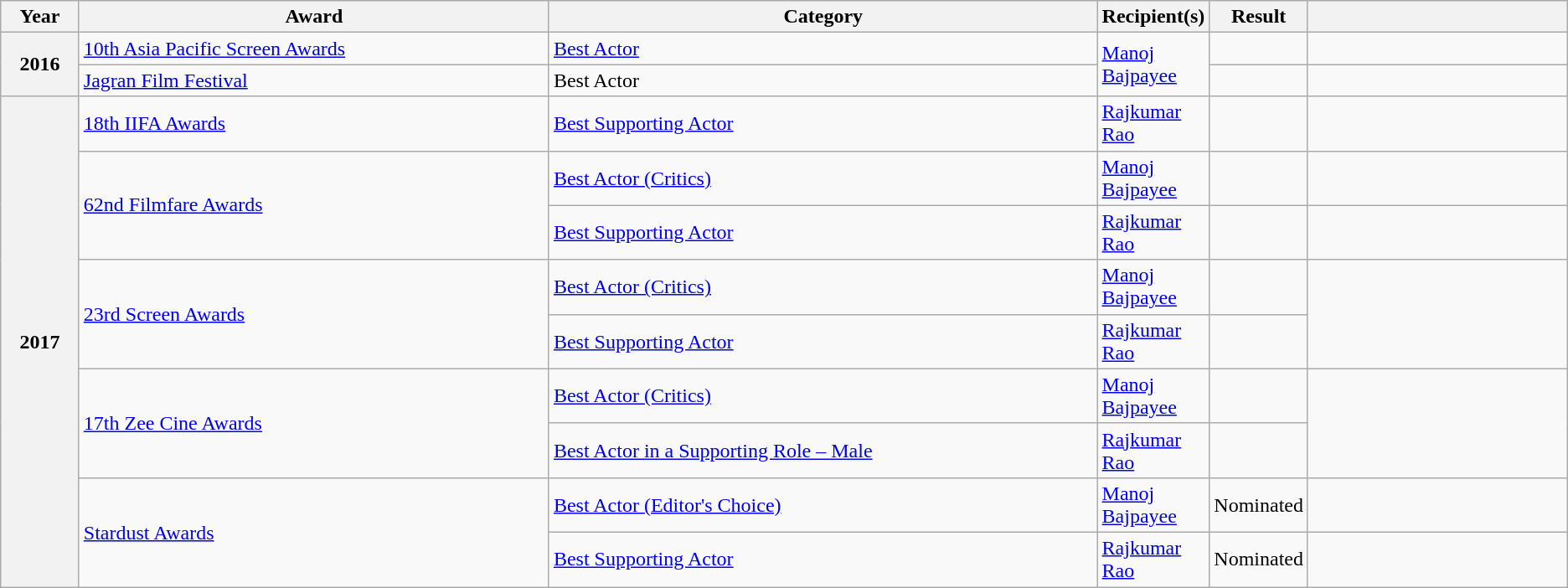<table class="wikitable">
<tr>
<th width="5%">Year</th>
<th width="30%">Award</th>
<th width="35%">Category</th>
<th width="5%">Recipient(s)</th>
<th width="5%">Result</th>
<th></th>
</tr>
<tr>
<th rowspan="2">2016</th>
<td><a href='#'>10th Asia Pacific Screen Awards</a></td>
<td><a href='#'>Best Actor</a></td>
<td rowspan="2"><a href='#'>Manoj Bajpayee</a></td>
<td></td>
<td><br></td>
</tr>
<tr>
<td><a href='#'>Jagran Film Festival</a></td>
<td>Best Actor</td>
<td></td>
<td></td>
</tr>
<tr>
<th rowspan="9">2017</th>
<td><a href='#'>18th IIFA Awards</a></td>
<td><a href='#'>Best Supporting Actor</a></td>
<td><a href='#'>Rajkumar Rao</a></td>
<td></td>
<td></td>
</tr>
<tr>
<td rowspan="2"><a href='#'>62nd Filmfare Awards</a></td>
<td><a href='#'>Best Actor (Critics)</a></td>
<td><a href='#'>Manoj Bajpayee</a></td>
<td></td>
<td></td>
</tr>
<tr>
<td><a href='#'>Best Supporting Actor</a></td>
<td><a href='#'>Rajkumar Rao</a></td>
<td></td>
<td></td>
</tr>
<tr>
<td rowspan="2"><a href='#'>23rd Screen Awards</a></td>
<td><a href='#'>Best Actor (Critics)</a></td>
<td><a href='#'>Manoj Bajpayee</a></td>
<td></td>
<td rowspan="2"></td>
</tr>
<tr>
<td><a href='#'>Best Supporting Actor</a></td>
<td><a href='#'>Rajkumar Rao</a></td>
<td></td>
</tr>
<tr>
<td rowspan="2"><a href='#'>17th Zee Cine Awards</a></td>
<td><a href='#'>Best Actor (Critics)</a></td>
<td><a href='#'>Manoj Bajpayee</a></td>
<td></td>
<td rowspan="2"></td>
</tr>
<tr>
<td><a href='#'>Best Actor in a Supporting Role – Male</a></td>
<td><a href='#'>Rajkumar Rao</a></td>
<td></td>
</tr>
<tr>
<td rowspan="2"><a href='#'>Stardust Awards</a></td>
<td><a href='#'>Best Actor (Editor's Choice)</a></td>
<td><a href='#'>Manoj Bajpayee</a></td>
<td>Nominated</td>
<td></td>
</tr>
<tr>
<td><a href='#'>Best Supporting Actor</a></td>
<td><a href='#'>Rajkumar Rao</a></td>
<td>Nominated</td>
<td></td>
</tr>
</table>
